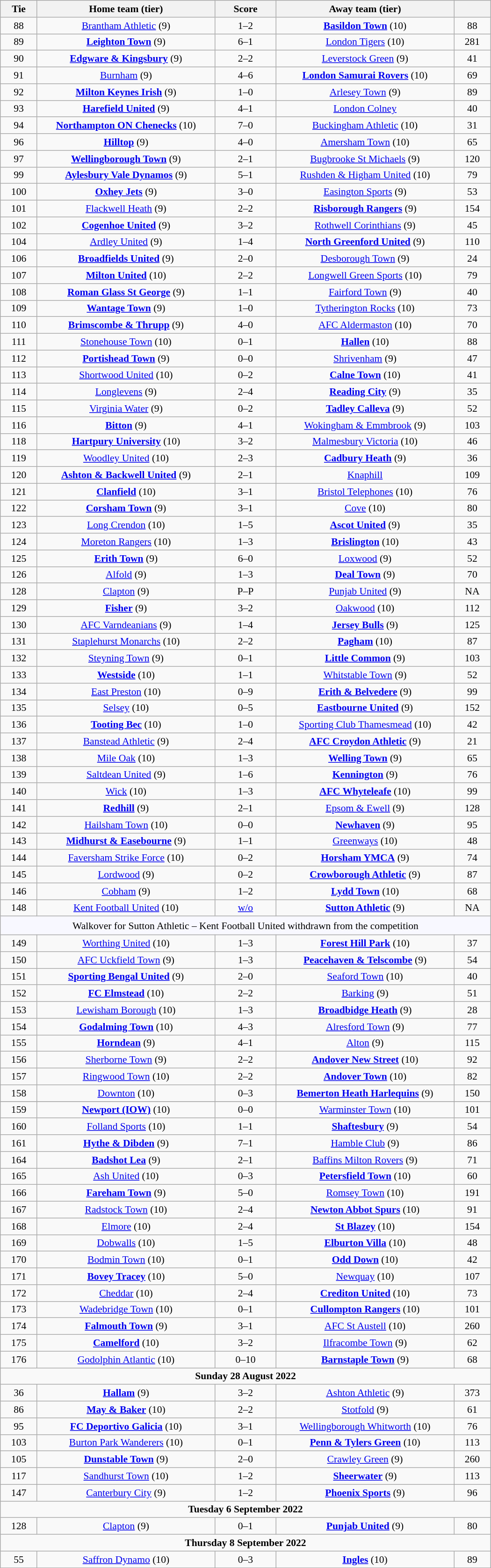<table class="wikitable" style="width:700px;text-align:center;font-size:90%">
<tr>
<th scope="col" style="width: 7.50%">Tie</th>
<th scope="col" style="width:36.25%">Home team (tier)</th>
<th scope="col" style="width:12.50%">Score</th>
<th scope="col" style="width:36.25%">Away team (tier)</th>
<th scope="col" style="width: 7.50%"></th>
</tr>
<tr>
<td>88</td>
<td><a href='#'>Brantham Athletic</a> (9)</td>
<td>1–2</td>
<td><strong><a href='#'>Basildon Town</a></strong> (10)</td>
<td>88</td>
</tr>
<tr>
<td>89</td>
<td><strong><a href='#'>Leighton Town</a></strong> (9)</td>
<td>6–1</td>
<td><a href='#'>London Tigers</a> (10)</td>
<td>281</td>
</tr>
<tr>
<td>90</td>
<td><strong><a href='#'>Edgware & Kingsbury</a></strong> (9)</td>
<td>2–2 </td>
<td><a href='#'>Leverstock Green</a> (9)</td>
<td>41</td>
</tr>
<tr>
<td>91</td>
<td><a href='#'>Burnham</a> (9)</td>
<td>4–6</td>
<td><strong><a href='#'>London Samurai Rovers</a></strong> (10)</td>
<td>69</td>
</tr>
<tr>
<td>92</td>
<td><strong><a href='#'>Milton Keynes Irish</a></strong> (9)</td>
<td>1–0</td>
<td><a href='#'>Arlesey Town</a> (9)</td>
<td>89</td>
</tr>
<tr>
<td>93</td>
<td><strong><a href='#'>Harefield United</a></strong> (9)</td>
<td>4–1</td>
<td><a href='#'>London Colney</a></td>
<td>40</td>
</tr>
<tr>
<td>94</td>
<td><strong><a href='#'>Northampton ON Chenecks</a></strong> (10)</td>
<td>7–0</td>
<td><a href='#'>Buckingham Athletic</a> (10)</td>
<td>31</td>
</tr>
<tr>
<td>96</td>
<td><strong><a href='#'>Hilltop</a></strong> (9)</td>
<td>4–0</td>
<td><a href='#'>Amersham Town</a> (10)</td>
<td>65</td>
</tr>
<tr>
<td>97</td>
<td><strong><a href='#'>Wellingborough Town</a></strong> (9)</td>
<td>2–1</td>
<td><a href='#'>Bugbrooke St Michaels</a> (9)</td>
<td>120</td>
</tr>
<tr>
<td>99</td>
<td><strong><a href='#'>Aylesbury Vale Dynamos</a></strong> (9)</td>
<td>5–1</td>
<td><a href='#'>Rushden & Higham United</a> (10)</td>
<td>79</td>
</tr>
<tr>
<td>100</td>
<td><strong><a href='#'>Oxhey Jets</a></strong> (9)</td>
<td>3–0</td>
<td><a href='#'>Easington Sports</a> (9)</td>
<td>53</td>
</tr>
<tr>
<td>101</td>
<td><a href='#'>Flackwell Heath</a> (9)</td>
<td>2–2 </td>
<td><strong><a href='#'>Risborough Rangers</a></strong> (9)</td>
<td>154</td>
</tr>
<tr>
<td>102</td>
<td><strong><a href='#'>Cogenhoe United</a></strong> (9)</td>
<td>3–2</td>
<td><a href='#'>Rothwell Corinthians</a> (9)</td>
<td>45</td>
</tr>
<tr>
<td>104</td>
<td><a href='#'>Ardley United</a> (9)</td>
<td>1–4</td>
<td><strong><a href='#'>North Greenford United</a></strong> (9)</td>
<td>110</td>
</tr>
<tr>
<td>106</td>
<td><strong><a href='#'>Broadfields United</a></strong> (9)</td>
<td>2–0</td>
<td><a href='#'>Desborough Town</a> (9)</td>
<td>24</td>
</tr>
<tr>
<td>107</td>
<td><strong><a href='#'>Milton United</a></strong> (10)</td>
<td>2–2 </td>
<td><a href='#'>Longwell Green Sports</a> (10)</td>
<td>79</td>
</tr>
<tr>
<td>108</td>
<td><strong><a href='#'>Roman Glass St George</a></strong> (9)</td>
<td>1–1 </td>
<td><a href='#'>Fairford Town</a> (9)</td>
<td>40</td>
</tr>
<tr>
<td>109</td>
<td><strong><a href='#'>Wantage Town</a></strong> (9)</td>
<td>1–0</td>
<td><a href='#'>Tytherington Rocks</a> (10)</td>
<td>73</td>
</tr>
<tr>
<td>110</td>
<td><strong><a href='#'>Brimscombe & Thrupp</a></strong> (9)</td>
<td>4–0</td>
<td><a href='#'>AFC Aldermaston</a> (10)</td>
<td>70</td>
</tr>
<tr>
<td>111</td>
<td><a href='#'>Stonehouse Town</a> (10)</td>
<td>0–1</td>
<td><strong><a href='#'>Hallen</a></strong> (10)</td>
<td>88</td>
</tr>
<tr>
<td>112</td>
<td><strong><a href='#'>Portishead Town</a></strong> (9)</td>
<td>0–0 </td>
<td><a href='#'>Shrivenham</a> (9)</td>
<td>47</td>
</tr>
<tr>
<td>113</td>
<td><a href='#'>Shortwood United</a> (10)</td>
<td>0–2</td>
<td><strong><a href='#'>Calne Town</a></strong> (10)</td>
<td>41</td>
</tr>
<tr>
<td>114</td>
<td><a href='#'>Longlevens</a> (9)</td>
<td>2–4</td>
<td><strong><a href='#'>Reading City</a></strong> (9)</td>
<td>35</td>
</tr>
<tr>
<td>115</td>
<td><a href='#'>Virginia Water</a> (9)</td>
<td>0–2</td>
<td><strong><a href='#'>Tadley Calleva</a></strong> (9)</td>
<td>52</td>
</tr>
<tr>
<td>116</td>
<td><strong><a href='#'>Bitton</a></strong> (9)</td>
<td>4–1</td>
<td><a href='#'>Wokingham & Emmbrook</a> (9)</td>
<td>103</td>
</tr>
<tr>
<td>118</td>
<td><strong><a href='#'>Hartpury University</a></strong> (10)</td>
<td>3–2</td>
<td><a href='#'>Malmesbury Victoria</a> (10)</td>
<td>46</td>
</tr>
<tr>
<td>119</td>
<td><a href='#'>Woodley United</a> (10)</td>
<td>2–3</td>
<td><strong><a href='#'>Cadbury Heath</a></strong> (9)</td>
<td>36</td>
</tr>
<tr>
<td>120</td>
<td><strong><a href='#'>Ashton & Backwell United</a></strong> (9)</td>
<td>2–1</td>
<td><a href='#'>Knaphill</a></td>
<td>109</td>
</tr>
<tr>
<td>121</td>
<td><strong><a href='#'>Clanfield</a></strong> (10)</td>
<td>3–1</td>
<td><a href='#'>Bristol Telephones</a> (10)</td>
<td>76</td>
</tr>
<tr>
<td>122</td>
<td><strong><a href='#'>Corsham Town</a></strong> (9)</td>
<td>3–1</td>
<td><a href='#'>Cove</a> (10)</td>
<td>80</td>
</tr>
<tr>
<td>123</td>
<td><a href='#'>Long Crendon</a> (10)</td>
<td>1–5</td>
<td><strong><a href='#'>Ascot United</a></strong> (9)</td>
<td>35</td>
</tr>
<tr>
<td>124</td>
<td><a href='#'>Moreton Rangers</a> (10)</td>
<td>1–3</td>
<td><strong><a href='#'>Brislington</a></strong> (10)</td>
<td>43</td>
</tr>
<tr>
<td>125</td>
<td><strong><a href='#'>Erith Town</a></strong> (9)</td>
<td>6–0</td>
<td><a href='#'>Loxwood</a> (9)</td>
<td>52</td>
</tr>
<tr>
<td>126</td>
<td><a href='#'>Alfold</a> (9)</td>
<td>1–3</td>
<td><strong><a href='#'>Deal Town</a></strong> (9)</td>
<td>70</td>
</tr>
<tr>
<td>128</td>
<td><a href='#'>Clapton</a> (9)</td>
<td>P–P</td>
<td><a href='#'>Punjab United</a> (9)</td>
<td>NA</td>
</tr>
<tr>
<td>129</td>
<td><strong><a href='#'>Fisher</a></strong> (9)</td>
<td>3–2</td>
<td><a href='#'>Oakwood</a> (10)</td>
<td>112</td>
</tr>
<tr>
<td>130</td>
<td><a href='#'>AFC Varndeanians</a> (9)</td>
<td>1–4</td>
<td><strong><a href='#'>Jersey Bulls</a></strong> (9)</td>
<td>125</td>
</tr>
<tr>
<td>131</td>
<td><a href='#'>Staplehurst Monarchs</a> (10)</td>
<td>2–2 </td>
<td><strong><a href='#'>Pagham</a></strong> (10)</td>
<td>87</td>
</tr>
<tr>
<td>132</td>
<td><a href='#'>Steyning Town</a> (9)</td>
<td>0–1</td>
<td><strong><a href='#'>Little Common</a></strong> (9)</td>
<td>103</td>
</tr>
<tr>
<td>133</td>
<td><strong><a href='#'>Westside</a></strong> (10)</td>
<td>1–1 </td>
<td><a href='#'>Whitstable Town</a> (9)</td>
<td>52</td>
</tr>
<tr>
<td>134</td>
<td><a href='#'>East Preston</a> (10)</td>
<td>0–9</td>
<td><strong><a href='#'>Erith & Belvedere</a></strong> (9)</td>
<td>99</td>
</tr>
<tr>
<td>135</td>
<td><a href='#'>Selsey</a> (10)</td>
<td>0–5</td>
<td><strong><a href='#'>Eastbourne United</a></strong> (9)</td>
<td>152</td>
</tr>
<tr>
<td>136</td>
<td><strong><a href='#'>Tooting Bec</a></strong> (10)</td>
<td>1–0</td>
<td><a href='#'>Sporting Club Thamesmead</a> (10)</td>
<td>42</td>
</tr>
<tr>
<td>137</td>
<td><a href='#'>Banstead Athletic</a> (9)</td>
<td>2–4</td>
<td><strong><a href='#'>AFC Croydon Athletic</a></strong> (9)</td>
<td>21</td>
</tr>
<tr>
<td>138</td>
<td><a href='#'>Mile Oak</a> (10)</td>
<td>1–3</td>
<td><strong><a href='#'>Welling Town</a></strong> (9)</td>
<td>65</td>
</tr>
<tr>
<td>139</td>
<td><a href='#'>Saltdean United</a> (9)</td>
<td>1–6</td>
<td><strong><a href='#'>Kennington</a></strong> (9)</td>
<td>76</td>
</tr>
<tr>
<td>140</td>
<td><a href='#'>Wick</a> (10)</td>
<td>1–3</td>
<td><strong><a href='#'>AFC Whyteleafe</a></strong> (10)</td>
<td>99</td>
</tr>
<tr>
<td>141</td>
<td><strong><a href='#'>Redhill</a></strong> (9)</td>
<td>2–1</td>
<td><a href='#'>Epsom & Ewell</a> (9)</td>
<td>128</td>
</tr>
<tr>
<td>142</td>
<td><a href='#'>Hailsham Town</a> (10)</td>
<td>0–0 </td>
<td><strong><a href='#'>Newhaven</a></strong> (9)</td>
<td>95</td>
</tr>
<tr>
<td>143</td>
<td><strong><a href='#'>Midhurst & Easebourne</a></strong> (9)</td>
<td>1–1 </td>
<td><a href='#'>Greenways</a> (10)</td>
<td>48</td>
</tr>
<tr>
<td>144</td>
<td><a href='#'>Faversham Strike Force</a> (10)</td>
<td>0–2</td>
<td><strong><a href='#'>Horsham YMCA</a></strong> (9)</td>
<td>74</td>
</tr>
<tr>
<td>145</td>
<td><a href='#'>Lordwood</a> (9)</td>
<td>0–2</td>
<td><strong><a href='#'>Crowborough Athletic</a></strong> (9)</td>
<td>87</td>
</tr>
<tr>
<td>146</td>
<td><a href='#'>Cobham</a> (9)</td>
<td>1–2</td>
<td><strong><a href='#'>Lydd Town</a></strong> (10)</td>
<td>68</td>
</tr>
<tr>
<td>148</td>
<td><a href='#'>Kent Football United</a> (10)</td>
<td><a href='#'>w/o</a></td>
<td><strong><a href='#'>Sutton Athletic</a></strong> (9)</td>
<td>NA</td>
</tr>
<tr>
<td colspan="5" style="background:GhostWhite;height:20px;text-align:center">Walkover for Sutton Athletic – Kent Football United withdrawn from the competition</td>
</tr>
<tr>
<td>149</td>
<td><a href='#'>Worthing United</a> (10)</td>
<td>1–3</td>
<td><strong><a href='#'>Forest Hill Park</a></strong> (10)</td>
<td>37</td>
</tr>
<tr>
<td>150</td>
<td><a href='#'>AFC Uckfield Town</a> (9)</td>
<td>1–3</td>
<td><strong><a href='#'>Peacehaven & Telscombe</a></strong> (9)</td>
<td>54</td>
</tr>
<tr>
<td>151</td>
<td><strong><a href='#'>Sporting Bengal United</a></strong> (9)</td>
<td>2–0</td>
<td><a href='#'>Seaford Town</a> (10)</td>
<td>40</td>
</tr>
<tr>
<td>152</td>
<td><strong><a href='#'>FC Elmstead</a></strong> (10)</td>
<td>2–2 </td>
<td><a href='#'>Barking</a> (9)</td>
<td>51</td>
</tr>
<tr>
<td>153</td>
<td><a href='#'>Lewisham Borough</a> (10)</td>
<td>1–3</td>
<td><strong><a href='#'>Broadbidge Heath</a></strong> (9)</td>
<td>28</td>
</tr>
<tr>
<td>154</td>
<td><strong><a href='#'>Godalming Town</a></strong> (10)</td>
<td>4–3</td>
<td><a href='#'>Alresford Town</a> (9)</td>
<td>77</td>
</tr>
<tr>
<td>155</td>
<td><strong><a href='#'>Horndean</a></strong> (9)</td>
<td>4–1</td>
<td><a href='#'>Alton</a> (9)</td>
<td>115</td>
</tr>
<tr>
<td>156</td>
<td><a href='#'>Sherborne Town</a> (9)</td>
<td>2–2 </td>
<td><strong><a href='#'>Andover New Street</a></strong> (10)</td>
<td>92</td>
</tr>
<tr>
<td>157</td>
<td><a href='#'>Ringwood Town</a> (10)</td>
<td>2–2 </td>
<td><strong><a href='#'>Andover Town</a></strong> (10)</td>
<td>82</td>
</tr>
<tr>
<td>158</td>
<td><a href='#'>Downton</a> (10)</td>
<td>0–3</td>
<td><strong><a href='#'>Bemerton Heath Harlequins</a></strong> (9)</td>
<td>150</td>
</tr>
<tr>
</tr>
<tr>
<td>159</td>
<td><strong><a href='#'>Newport (IOW)</a></strong> (10)</td>
<td>0–0 </td>
<td><a href='#'>Warminster Town</a> (10)</td>
<td>101</td>
</tr>
<tr>
<td>160</td>
<td><a href='#'>Folland Sports</a> (10)</td>
<td>1–1 </td>
<td><strong><a href='#'>Shaftesbury</a></strong> (9)</td>
<td>54</td>
</tr>
<tr>
<td>161</td>
<td><strong><a href='#'>Hythe & Dibden</a></strong> (9)</td>
<td>7–1</td>
<td><a href='#'>Hamble Club</a> (9)</td>
<td>86</td>
</tr>
<tr>
<td>164</td>
<td><strong><a href='#'>Badshot Lea</a></strong> (9)</td>
<td>2–1</td>
<td><a href='#'>Baffins Milton Rovers</a> (9)</td>
<td>71</td>
</tr>
<tr>
<td>165</td>
<td><a href='#'>Ash United</a> (10)</td>
<td>0–3</td>
<td><strong><a href='#'>Petersfield Town</a></strong> (10)</td>
<td>60</td>
</tr>
<tr>
<td>166</td>
<td><strong><a href='#'>Fareham Town</a></strong> (9)</td>
<td>5–0</td>
<td><a href='#'>Romsey Town</a> (10)</td>
<td>191</td>
</tr>
<tr>
<td>167</td>
<td><a href='#'>Radstock Town</a> (10)</td>
<td>2–4</td>
<td><strong><a href='#'>Newton Abbot Spurs</a></strong> (10)</td>
<td>91</td>
</tr>
<tr>
<td>168</td>
<td><a href='#'>Elmore</a> (10)</td>
<td>2–4</td>
<td><strong><a href='#'>St Blazey</a></strong> (10)</td>
<td>154</td>
</tr>
<tr>
<td>169</td>
<td><a href='#'>Dobwalls</a> (10)</td>
<td>1–5</td>
<td><strong><a href='#'>Elburton Villa</a></strong> (10)</td>
<td>48</td>
</tr>
<tr>
<td>170</td>
<td><a href='#'>Bodmin Town</a> (10)</td>
<td>0–1</td>
<td><strong><a href='#'>Odd Down</a></strong> (10)</td>
<td>42</td>
</tr>
<tr>
<td>171</td>
<td><strong><a href='#'>Bovey Tracey</a></strong> (10)</td>
<td>5–0</td>
<td><a href='#'>Newquay</a> (10)</td>
<td>107</td>
</tr>
<tr>
<td>172</td>
<td><a href='#'>Cheddar</a> (10)</td>
<td>2–4</td>
<td><strong><a href='#'>Crediton United</a></strong> (10)</td>
<td>73</td>
</tr>
<tr>
<td>173</td>
<td><a href='#'>Wadebridge Town</a> (10)</td>
<td>0–1</td>
<td><strong><a href='#'>Cullompton Rangers</a></strong> (10)</td>
<td>101</td>
</tr>
<tr>
<td>174</td>
<td><strong><a href='#'>Falmouth Town</a></strong> (9)</td>
<td>3–1</td>
<td><a href='#'>AFC St Austell</a> (10)</td>
<td>260</td>
</tr>
<tr>
<td>175</td>
<td><strong><a href='#'>Camelford</a></strong> (10)</td>
<td>3–2</td>
<td><a href='#'>Ilfracombe Town</a> (9)</td>
<td>62</td>
</tr>
<tr>
<td>176</td>
<td><a href='#'>Godolphin Atlantic</a> (10)</td>
<td>0–10</td>
<td><strong><a href='#'>Barnstaple Town</a></strong> (9)</td>
<td>68</td>
</tr>
<tr>
<td colspan="5"><strong>Sunday 28 August 2022</strong></td>
</tr>
<tr>
<td>36</td>
<td><strong><a href='#'>Hallam</a></strong> (9)</td>
<td>3–2</td>
<td><a href='#'>Ashton Athletic</a> (9)</td>
<td>373</td>
</tr>
<tr>
<td>86</td>
<td><strong><a href='#'>May & Baker</a></strong> (10)</td>
<td>2–2 </td>
<td><a href='#'>Stotfold</a> (9)</td>
<td>61</td>
</tr>
<tr>
<td>95</td>
<td><strong><a href='#'>FC Deportivo Galicia</a></strong> (10)</td>
<td>3–1</td>
<td><a href='#'>Wellingborough Whitworth</a> (10)</td>
<td>76</td>
</tr>
<tr>
<td>103</td>
<td><a href='#'>Burton Park Wanderers</a> (10)</td>
<td>0–1</td>
<td><strong><a href='#'>Penn & Tylers Green</a></strong> (10)</td>
<td>113</td>
</tr>
<tr>
<td>105</td>
<td><strong><a href='#'>Dunstable Town</a></strong> (9)</td>
<td>2–0</td>
<td><a href='#'>Crawley Green</a> (9)</td>
<td>260</td>
</tr>
<tr>
<td>117</td>
<td><a href='#'>Sandhurst Town</a> (10)</td>
<td>1–2</td>
<td><strong><a href='#'>Sheerwater</a></strong> (9)</td>
<td>113</td>
</tr>
<tr>
<td>147</td>
<td><a href='#'>Canterbury City</a> (9)</td>
<td>1–2</td>
<td><strong><a href='#'>Phoenix Sports</a></strong> (9)</td>
<td>96</td>
</tr>
<tr>
<td colspan="5"><strong>Tuesday 6 September 2022</strong></td>
</tr>
<tr>
<td>128</td>
<td><a href='#'>Clapton</a> (9)</td>
<td>0–1</td>
<td><strong><a href='#'>Punjab United</a></strong> (9)</td>
<td>80</td>
</tr>
<tr>
<td colspan="5"><strong>Thursday 8 September 2022</strong></td>
</tr>
<tr>
<td>55</td>
<td><a href='#'>Saffron Dynamo</a> (10)</td>
<td>0–3</td>
<td><strong><a href='#'>Ingles</a></strong> (10)</td>
<td>89</td>
</tr>
<tr>
</tr>
</table>
